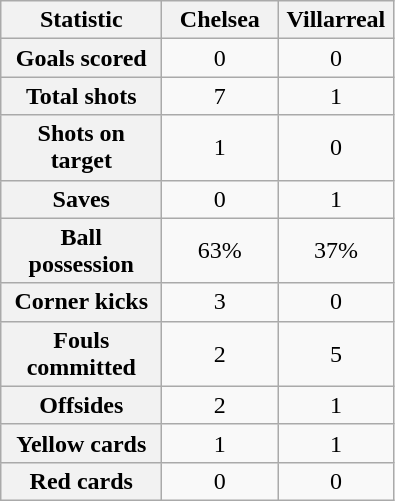<table class="wikitable plainrowheaders" style="text-align:center">
<tr>
<th scope="col" style="width:100px">Statistic</th>
<th scope="col" style="width:70px">Chelsea</th>
<th scope="col" style="width:70px">Villarreal</th>
</tr>
<tr>
<th scope=row>Goals scored</th>
<td>0</td>
<td>0</td>
</tr>
<tr>
<th scope=row>Total shots</th>
<td>7</td>
<td>1</td>
</tr>
<tr>
<th scope=row>Shots on target</th>
<td>1</td>
<td>0</td>
</tr>
<tr>
<th scope=row>Saves</th>
<td>0</td>
<td>1</td>
</tr>
<tr>
<th scope=row>Ball possession</th>
<td>63%</td>
<td>37%</td>
</tr>
<tr>
<th scope=row>Corner kicks</th>
<td>3</td>
<td>0</td>
</tr>
<tr>
<th scope=row>Fouls committed</th>
<td>2</td>
<td>5</td>
</tr>
<tr>
<th scope=row>Offsides</th>
<td>2</td>
<td>1</td>
</tr>
<tr>
<th scope=row>Yellow cards</th>
<td>1</td>
<td>1</td>
</tr>
<tr>
<th scope=row>Red cards</th>
<td>0</td>
<td>0</td>
</tr>
</table>
